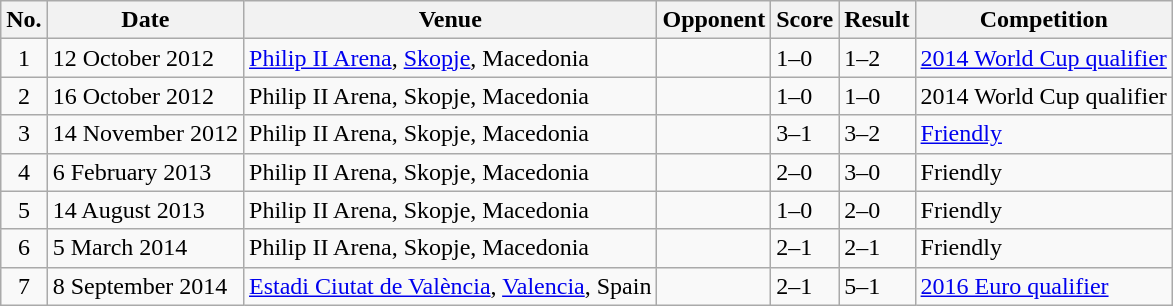<table class="wikitable sortable">
<tr>
<th scope="col">No.</th>
<th scope="col">Date</th>
<th scope="col">Venue</th>
<th scope="col">Opponent</th>
<th scope="col">Score</th>
<th scope="col">Result</th>
<th scope="col">Competition</th>
</tr>
<tr>
<td align=center>1</td>
<td>12 October 2012</td>
<td><a href='#'>Philip II Arena</a>, <a href='#'>Skopje</a>, Macedonia</td>
<td></td>
<td>1–0</td>
<td>1–2</td>
<td><a href='#'>2014 World Cup qualifier</a></td>
</tr>
<tr>
<td align=center>2</td>
<td>16 October 2012</td>
<td>Philip II Arena, Skopje, Macedonia</td>
<td></td>
<td>1–0</td>
<td>1–0</td>
<td>2014 World Cup qualifier</td>
</tr>
<tr>
<td align=center>3</td>
<td>14 November 2012</td>
<td>Philip II Arena, Skopje, Macedonia</td>
<td></td>
<td>3–1</td>
<td>3–2</td>
<td><a href='#'>Friendly</a></td>
</tr>
<tr>
<td align=center>4</td>
<td>6 February 2013</td>
<td>Philip II Arena, Skopje, Macedonia</td>
<td></td>
<td>2–0</td>
<td>3–0</td>
<td>Friendly</td>
</tr>
<tr>
<td align=center>5</td>
<td>14 August 2013</td>
<td>Philip II Arena, Skopje, Macedonia</td>
<td></td>
<td>1–0</td>
<td>2–0</td>
<td>Friendly</td>
</tr>
<tr>
<td align=center>6</td>
<td>5 March 2014</td>
<td>Philip II Arena, Skopje, Macedonia</td>
<td></td>
<td>2–1</td>
<td>2–1</td>
<td>Friendly</td>
</tr>
<tr>
<td align=center>7</td>
<td>8 September 2014</td>
<td><a href='#'>Estadi Ciutat de València</a>, <a href='#'>Valencia</a>, Spain</td>
<td></td>
<td>2–1</td>
<td>5–1</td>
<td><a href='#'>2016 Euro qualifier</a></td>
</tr>
</table>
